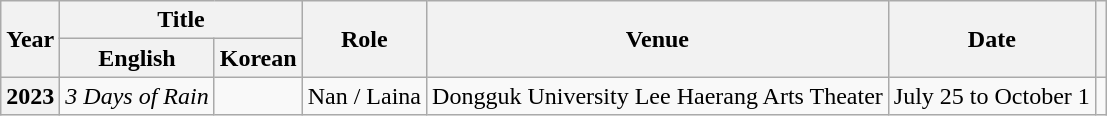<table class="wikitable plainrowheaders sortable" style="text-align:left; font-size:100%">
<tr>
<th scope="col" rowspan="2">Year</th>
<th scope="col" colspan="2">Title</th>
<th scope="col" rowspan="2">Role</th>
<th scope="col" rowspan="2" class="unsortable">Venue</th>
<th scope="col" rowspan="2">Date</th>
<th rowspan="2" scope="col" class="unsortable"></th>
</tr>
<tr>
<th>English</th>
<th>Korean</th>
</tr>
<tr>
<th scope="row">2023</th>
<td><em>3 Days of Rain</em></td>
<td></td>
<td>Nan / Laina</td>
<td>Dongguk University Lee Haerang Arts Theater</td>
<td>July 25 to October 1</td>
<td style="text-align:center"></td>
</tr>
</table>
